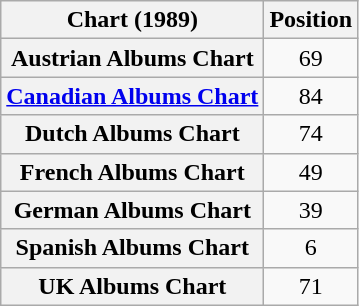<table class="wikitable sortable plainrowheaders" style="text-align:center;">
<tr>
<th scope="col">Chart (1989)</th>
<th scope="col">Position</th>
</tr>
<tr>
<th scope="row">Austrian Albums Chart</th>
<td>69</td>
</tr>
<tr>
<th scope="row"><a href='#'>Canadian Albums Chart</a></th>
<td>84</td>
</tr>
<tr>
<th scope="row">Dutch Albums Chart</th>
<td>74</td>
</tr>
<tr>
<th scope="row">French Albums Chart</th>
<td>49</td>
</tr>
<tr>
<th scope="row">German Albums Chart</th>
<td>39</td>
</tr>
<tr>
<th scope="row">Spanish Albums Chart</th>
<td>6</td>
</tr>
<tr>
<th scope="row">UK Albums Chart</th>
<td>71</td>
</tr>
</table>
